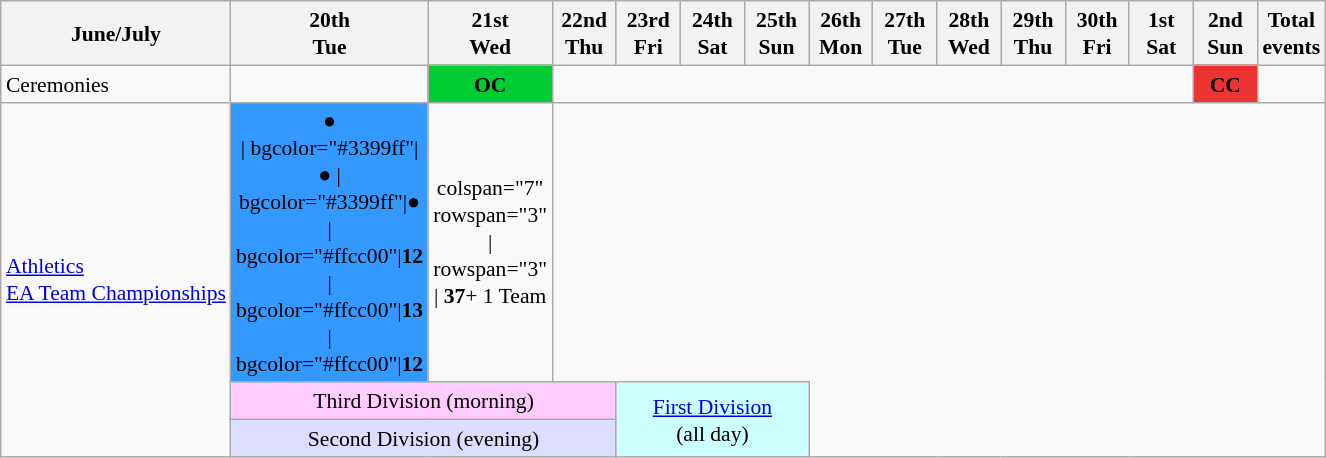<table class="wikitable" style="text-align:center; margin:0.5em auto; font-size:90%; line-height:1.25em">
<tr>
<th>June/July</th>
<th style="width:2.5em">20th<br>Tue</th>
<th style="width:2.5em">21st<br>Wed</th>
<th style="width:2.5em">22nd<br>Thu</th>
<th style="width:2.5em">23rd<br>Fri</th>
<th style="width:2.5em">24th<br>Sat</th>
<th style="width:2.5em">25th<br>Sun</th>
<th style="width:2.5em">26th<br>Mon</th>
<th style="width:2.5em">27th<br>Tue</th>
<th style="width:2.5em">28th<br>Wed</th>
<th style="width:2.5em">29th<br>Thu</th>
<th style="width:2.5em">30th<br>Fri</th>
<th style="width:2.5em">1st<br>Sat</th>
<th style="width:2.5em">2nd<br>Sun</th>
<th><strong>Total<br>events</strong></th>
</tr>
<tr>
<td align="left">Ceremonies</td>
<td></td>
<td bgcolor=#00cc33 align=center><strong>OC</strong></td>
<td colspan="10"></td>
<td bgcolor="#ee3333" align="center"><strong>CC</strong></td>
<td></td>
</tr>
<tr>
<td rowspan="3" align="left"> <a href='#'>Athletics</a><br><a href='#'>EA Team Championships</a></td>
<td bgcolor="#3399ff">●<br>| bgcolor="#3399ff"|●
| bgcolor="#3399ff"|●
| bgcolor="#ffcc00"|<strong>12</strong>
| bgcolor="#ffcc00"|<strong>13</strong>
| bgcolor="#ffcc00"|<strong>12</strong>
</td>
<td>colspan="7" rowspan="3" <br>| rowspan="3" | <strong>37</strong>+
1 Team</td>
</tr>
<tr>
<td bgcolor="#ffccff" colspan="3">Third Division (morning)</td>
<td bgcolor="#ccffff" colspan="3" rowspan="2"><a href='#'>First Division</a><br>(all day)</td>
</tr>
<tr>
<td bgcolor="#ddddff" colspan="3">Second Division (evening)</td>
</tr>
</table>
